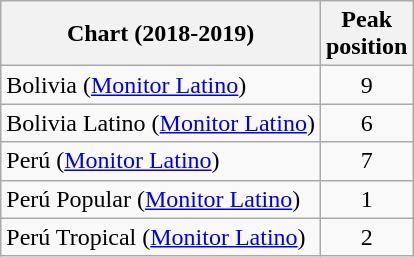<table class="wikitable sortable">
<tr>
<th>Chart (2018-2019)</th>
<th>Peak<br>position</th>
</tr>
<tr>
<td align="left">Bolivia (<a href='#'>Monitor Latino</a>)</td>
<td style="text-align:center;">9</td>
</tr>
<tr>
<td align="left">Bolivia Latino (<a href='#'>Monitor Latino</a>)</td>
<td style="text-align:center;">6</td>
</tr>
<tr>
<td align="left">Perú (<a href='#'>Monitor Latino</a>)</td>
<td style="text-align:center;">7</td>
</tr>
<tr>
<td align="left">Perú Popular (<a href='#'>Monitor Latino</a>)</td>
<td style="text-align:center;">1</td>
</tr>
<tr>
<td align="left">Perú Tropical (<a href='#'>Monitor Latino</a>)</td>
<td style="text-align:center;">2</td>
</tr>
</table>
